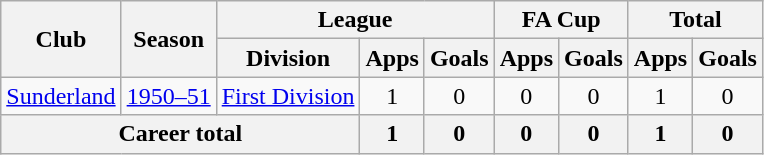<table class="wikitable" style="text-align: center;">
<tr>
<th rowspan="2">Club</th>
<th rowspan="2">Season</th>
<th colspan="3">League</th>
<th colspan="2">FA Cup</th>
<th colspan="2">Total</th>
</tr>
<tr>
<th>Division</th>
<th>Apps</th>
<th>Goals</th>
<th>Apps</th>
<th>Goals</th>
<th>Apps</th>
<th>Goals</th>
</tr>
<tr>
<td><a href='#'>Sunderland</a></td>
<td><a href='#'>1950–51</a></td>
<td><a href='#'>First Division</a></td>
<td>1</td>
<td>0</td>
<td>0</td>
<td>0</td>
<td>1</td>
<td>0</td>
</tr>
<tr>
<th colspan="3">Career total</th>
<th>1</th>
<th>0</th>
<th>0</th>
<th>0</th>
<th>1</th>
<th>0</th>
</tr>
</table>
